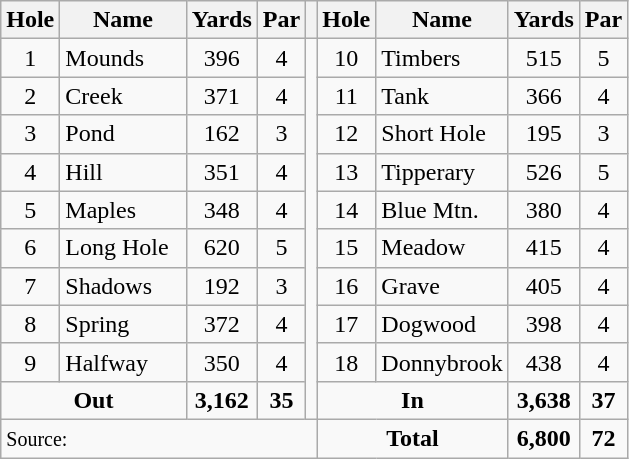<table class=wikitable>
<tr>
<th>Hole</th>
<th>Name</th>
<th>Yards</th>
<th>Par</th>
<th></th>
<th>Hole</th>
<th>Name</th>
<th>Yards</th>
<th>Par</th>
</tr>
<tr>
<td align=center>1</td>
<td>Mounds</td>
<td align=center>396</td>
<td align=center>4</td>
<td rowspan=10></td>
<td align=center>10</td>
<td>Timbers</td>
<td align=center>515</td>
<td align=center>5</td>
</tr>
<tr>
<td align=center>2</td>
<td>Creek</td>
<td align=center>371</td>
<td align=center>4</td>
<td align=center>11</td>
<td>Tank</td>
<td align=center>366</td>
<td align=center>4</td>
</tr>
<tr>
<td align=center>3</td>
<td>Pond</td>
<td align=center>162</td>
<td align=center>3</td>
<td align=center>12</td>
<td>Short Hole</td>
<td align=center>195</td>
<td align=center>3</td>
</tr>
<tr>
<td align=center>4</td>
<td>Hill</td>
<td align=center>351</td>
<td align=center>4</td>
<td align=center>13</td>
<td>Tipperary</td>
<td align=center>526</td>
<td align=center>5</td>
</tr>
<tr>
<td align=center>5</td>
<td>Maples</td>
<td align=center>348</td>
<td align=center>4</td>
<td align=center>14</td>
<td>Blue Mtn.</td>
<td align=center>380</td>
<td align=center>4</td>
</tr>
<tr>
<td align=center>6</td>
<td>Long Hole  </td>
<td align=center>620</td>
<td align=center>5</td>
<td align=center>15</td>
<td>Meadow</td>
<td align=center>415</td>
<td align=center>4</td>
</tr>
<tr>
<td align=center>7</td>
<td>Shadows</td>
<td align=center>192</td>
<td align=center>3</td>
<td align=center>16</td>
<td>Grave</td>
<td align=center>405</td>
<td align=center>4</td>
</tr>
<tr>
<td align=center>8</td>
<td>Spring</td>
<td align=center>372</td>
<td align=center>4</td>
<td align=center>17</td>
<td>Dogwood</td>
<td align=center>398</td>
<td align=center>4</td>
</tr>
<tr>
<td align=center>9</td>
<td>Halfway</td>
<td align=center>350</td>
<td align=center>4</td>
<td align=center>18</td>
<td>Donnybrook</td>
<td align=center>438</td>
<td align=center>4</td>
</tr>
<tr>
<td colspan=2 align=center><strong>Out</strong></td>
<td align=center><strong>3,162</strong></td>
<td align=center><strong>35</strong></td>
<td colspan=2 align=center><strong>In</strong></td>
<td align=center><strong>3,638</strong></td>
<td align=center><strong>37</strong></td>
</tr>
<tr>
<td colspan=5><small>Source:</small></td>
<td colspan=2 align=center><strong>Total</strong></td>
<td align=center><strong>6,800</strong></td>
<td align=center><strong>72</strong></td>
</tr>
</table>
